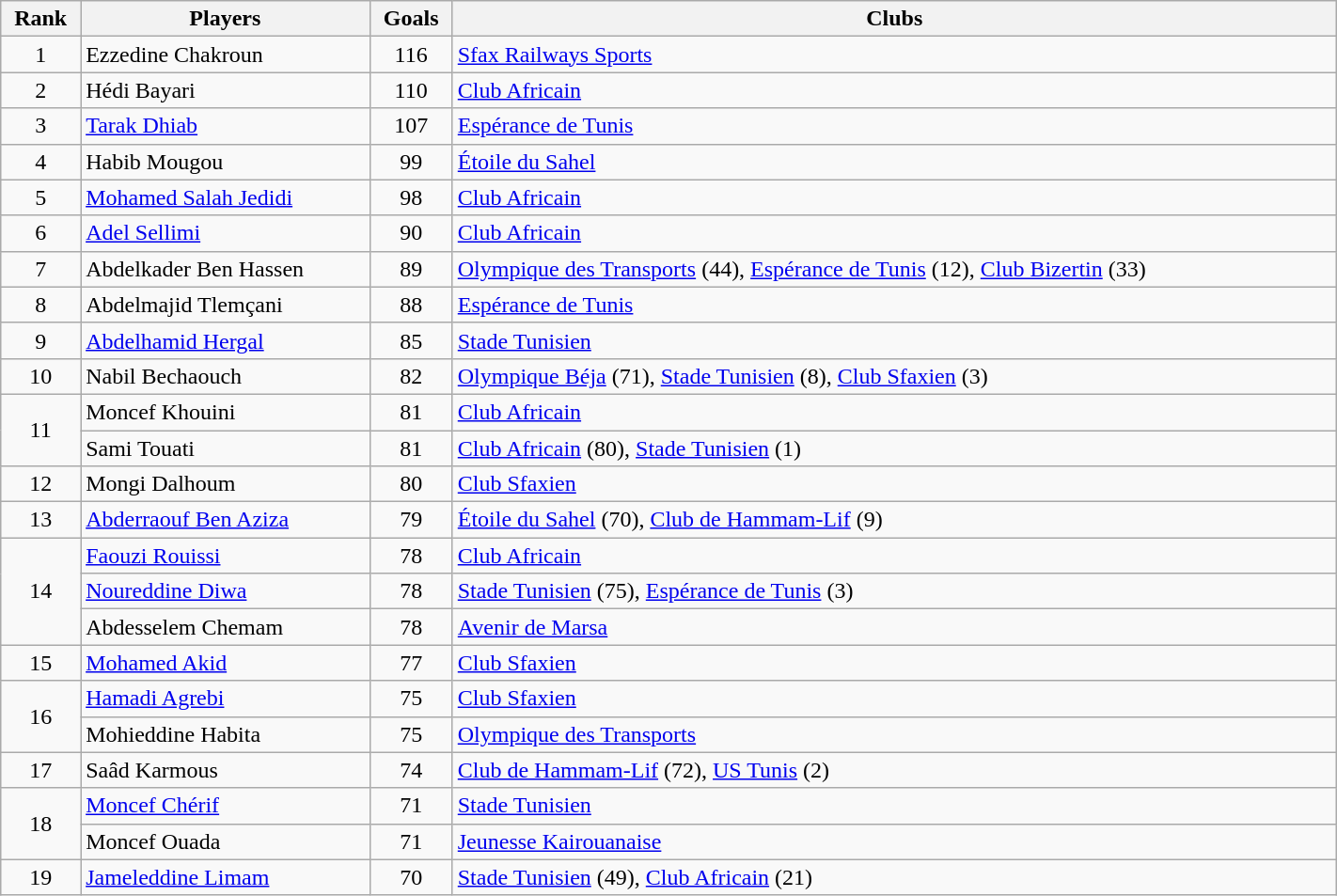<table class="wikitable"width=75%>
<tr>
<th>Rank</th>
<th>Players</th>
<th>Goals</th>
<th>Clubs</th>
</tr>
<tr>
<td align="center">1</td>
<td> Ezzedine Chakroun</td>
<td align="center">116</td>
<td><a href='#'>Sfax Railways Sports</a></td>
</tr>
<tr>
<td align="center">2</td>
<td> Hédi Bayari</td>
<td align="center">110</td>
<td><a href='#'>Club Africain</a></td>
</tr>
<tr>
<td align="center">3</td>
<td> <a href='#'>Tarak Dhiab</a></td>
<td align="center">107</td>
<td><a href='#'>Espérance de Tunis</a></td>
</tr>
<tr>
<td align="center">4</td>
<td> Habib Mougou</td>
<td align="center">99</td>
<td><a href='#'>Étoile du Sahel</a></td>
</tr>
<tr>
<td align="center">5</td>
<td> <a href='#'>Mohamed Salah Jedidi</a></td>
<td align="center">98</td>
<td><a href='#'>Club Africain</a></td>
</tr>
<tr>
<td align="center">6</td>
<td> <a href='#'>Adel Sellimi</a></td>
<td align="center">90</td>
<td><a href='#'>Club Africain</a></td>
</tr>
<tr>
<td align="center">7</td>
<td> Abdelkader Ben Hassen</td>
<td align="center">89</td>
<td><a href='#'>Olympique des Transports</a> (44), <a href='#'>Espérance de Tunis</a> (12), <a href='#'>Club Bizertin</a> (33)</td>
</tr>
<tr>
<td align="center">8</td>
<td> Abdelmajid Tlemçani</td>
<td align="center">88</td>
<td><a href='#'>Espérance de Tunis</a></td>
</tr>
<tr>
<td align="center">9</td>
<td> <a href='#'>Abdelhamid Hergal</a></td>
<td align="center">85</td>
<td><a href='#'>Stade Tunisien</a></td>
</tr>
<tr>
<td align="center">10</td>
<td> Nabil Bechaouch</td>
<td align="center">82</td>
<td><a href='#'>Olympique Béja</a> (71), <a href='#'>Stade Tunisien</a> (8), <a href='#'>Club Sfaxien</a> (3)</td>
</tr>
<tr>
<td rowspan="2" align="center">11</td>
<td> Moncef Khouini</td>
<td align="center">81</td>
<td><a href='#'>Club Africain</a></td>
</tr>
<tr>
<td> Sami Touati</td>
<td align="center">81</td>
<td><a href='#'>Club Africain</a> (80), <a href='#'>Stade Tunisien</a> (1)</td>
</tr>
<tr>
<td align="center">12</td>
<td> Mongi Dalhoum</td>
<td align="center">80</td>
<td><a href='#'>Club Sfaxien</a></td>
</tr>
<tr>
<td align="center">13</td>
<td> <a href='#'>Abderraouf Ben Aziza</a></td>
<td align="center">79</td>
<td><a href='#'>Étoile du Sahel</a> (70), <a href='#'>Club de Hammam-Lif</a> (9)</td>
</tr>
<tr>
<td rowspan="3" align="center">14</td>
<td> <a href='#'>Faouzi Rouissi</a></td>
<td align="center">78</td>
<td><a href='#'>Club Africain</a></td>
</tr>
<tr>
<td> <a href='#'>Noureddine Diwa</a></td>
<td align="center">78</td>
<td><a href='#'>Stade Tunisien</a> (75), <a href='#'>Espérance de Tunis</a> (3)</td>
</tr>
<tr>
<td> Abdesselem Chemam</td>
<td align="center">78</td>
<td><a href='#'>Avenir de Marsa</a></td>
</tr>
<tr>
<td align="center">15</td>
<td> <a href='#'>Mohamed Akid</a></td>
<td align="center">77</td>
<td><a href='#'>Club Sfaxien</a></td>
</tr>
<tr>
<td rowspan="2" align="center">16</td>
<td> <a href='#'>Hamadi Agrebi</a></td>
<td align="center">75</td>
<td><a href='#'>Club Sfaxien</a></td>
</tr>
<tr>
<td> Mohieddine Habita</td>
<td align="center">75</td>
<td><a href='#'>Olympique des Transports</a></td>
</tr>
<tr>
<td align="center">17</td>
<td> Saâd Karmous</td>
<td align="center">74</td>
<td><a href='#'>Club de Hammam-Lif</a> (72), <a href='#'>US Tunis</a> (2)</td>
</tr>
<tr>
<td rowspan="2" align="center">18</td>
<td> <a href='#'>Moncef Chérif</a></td>
<td align="center">71</td>
<td><a href='#'>Stade Tunisien</a></td>
</tr>
<tr>
<td> Moncef Ouada</td>
<td align="center">71</td>
<td><a href='#'>Jeunesse Kairouanaise</a></td>
</tr>
<tr>
<td align="center">19</td>
<td> <a href='#'>Jameleddine Limam</a></td>
<td align="center">70</td>
<td><a href='#'>Stade Tunisien</a> (49), <a href='#'>Club Africain</a> (21)</td>
</tr>
</table>
